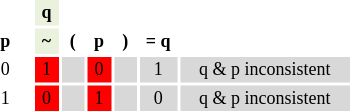<table>
<tr style="font-size:9pt" align="center">
<th width="14.25" Height="12"></th>
<th width="5.25"></th>
<th style="background-color:#EAF1DD;font-weight:bold" width="14.25">q</th>
<th style="font-weight:bold" width="12.75"></th>
<th width="14.25"></th>
<th width="12.75"></th>
<th width="23.25"></th>
<th width="111"></th>
</tr>
<tr style="font-size:9pt" align="center">
<th style="font-weight:bold" Height="12">p</th>
<th></th>
<th style="background-color:#EAF1DD;font-weight:bold">~</th>
<th style="font-weight:bold">(</th>
<th style="font-weight:bold">p</th>
<th style="font-weight:bold">)</th>
<th style="font-weight:bold">= q</th>
<th></th>
</tr>
<tr style="font-size:9pt" align="center">
<td Height="12">0</td>
<td></td>
<td style="background-color:red">1</td>
<td style="background-color:#D8D8D8"></td>
<td style="background-color:red">0</td>
<td style="background-color:#D8D8D8"></td>
<td style="background-color:#D8D8D8">1</td>
<td style="background-color:#D8D8D8">q & p inconsistent</td>
</tr>
<tr style="font-size:9pt" align="center">
<td Height="12">1</td>
<td></td>
<td style="background-color:red">0</td>
<td style="background-color:#D8D8D8"></td>
<td style="background-color:red">1</td>
<td style="background-color:#D8D8D8"></td>
<td style="background-color:#D8D8D8">0</td>
<td style="background-color:#D8D8D8">q & p inconsistent</td>
</tr>
</table>
